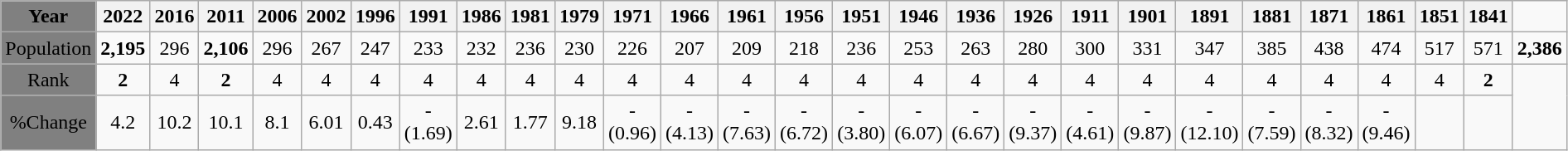<table class="wikitable">
<tr>
<th style="background:grey;">Year</th>
<th>2022</th>
<th>2016</th>
<th>2011</th>
<th>2006</th>
<th>2002</th>
<th>1996</th>
<th>1991</th>
<th>1986</th>
<th>1981</th>
<th>1979</th>
<th>1971</th>
<th>1966</th>
<th>1961</th>
<th>1956</th>
<th>1951</th>
<th>1946</th>
<th>1936</th>
<th>1926</th>
<th>1911</th>
<th>1901</th>
<th>1891</th>
<th>1881</th>
<th>1871</th>
<th>1861</th>
<th>1851</th>
<th>1841</th>
</tr>
<tr align="center">
<td style="background:grey;">Population</td>
<td><strong>2,195</strong></td>
<td>296</td>
<td><strong>2,106</strong></td>
<td>296</td>
<td>267</td>
<td>247</td>
<td>233</td>
<td>232</td>
<td>236</td>
<td>230</td>
<td>226</td>
<td>207</td>
<td>209</td>
<td>218</td>
<td>236</td>
<td>253</td>
<td>263</td>
<td>280</td>
<td>300</td>
<td>331</td>
<td>347</td>
<td>385</td>
<td>438</td>
<td>474</td>
<td>517</td>
<td>571</td>
<td><strong>2,386</strong></td>
</tr>
<tr align="center">
<td style="background:grey;">Rank</td>
<td><strong>2</strong></td>
<td>4</td>
<td><strong>2</strong></td>
<td>4</td>
<td>4</td>
<td>4</td>
<td>4</td>
<td>4</td>
<td>4</td>
<td>4</td>
<td>4</td>
<td>4</td>
<td>4</td>
<td>4</td>
<td>4</td>
<td>4</td>
<td>4</td>
<td>4</td>
<td>4</td>
<td>4</td>
<td>4</td>
<td>4</td>
<td>4</td>
<td>4</td>
<td>4</td>
<td><strong>2</strong></td>
</tr>
<tr align="center">
<td style="background:grey;">%Change</td>
<td>4.2</td>
<td>10.2</td>
<td>10.1</td>
<td>8.1</td>
<td>6.01</td>
<td>0.43</td>
<td>-(1.69)</td>
<td>2.61</td>
<td>1.77</td>
<td>9.18</td>
<td>-(0.96)</td>
<td>-(4.13)</td>
<td>-(7.63)</td>
<td>-(6.72)</td>
<td>-(3.80)</td>
<td>-(6.07)</td>
<td>-(6.67)</td>
<td>-(9.37)</td>
<td>-(4.61)</td>
<td>-(9.87)</td>
<td>-(12.10)</td>
<td>-(7.59)</td>
<td>-(8.32)</td>
<td>-(9.46)</td>
<td></td>
<td></td>
</tr>
</table>
